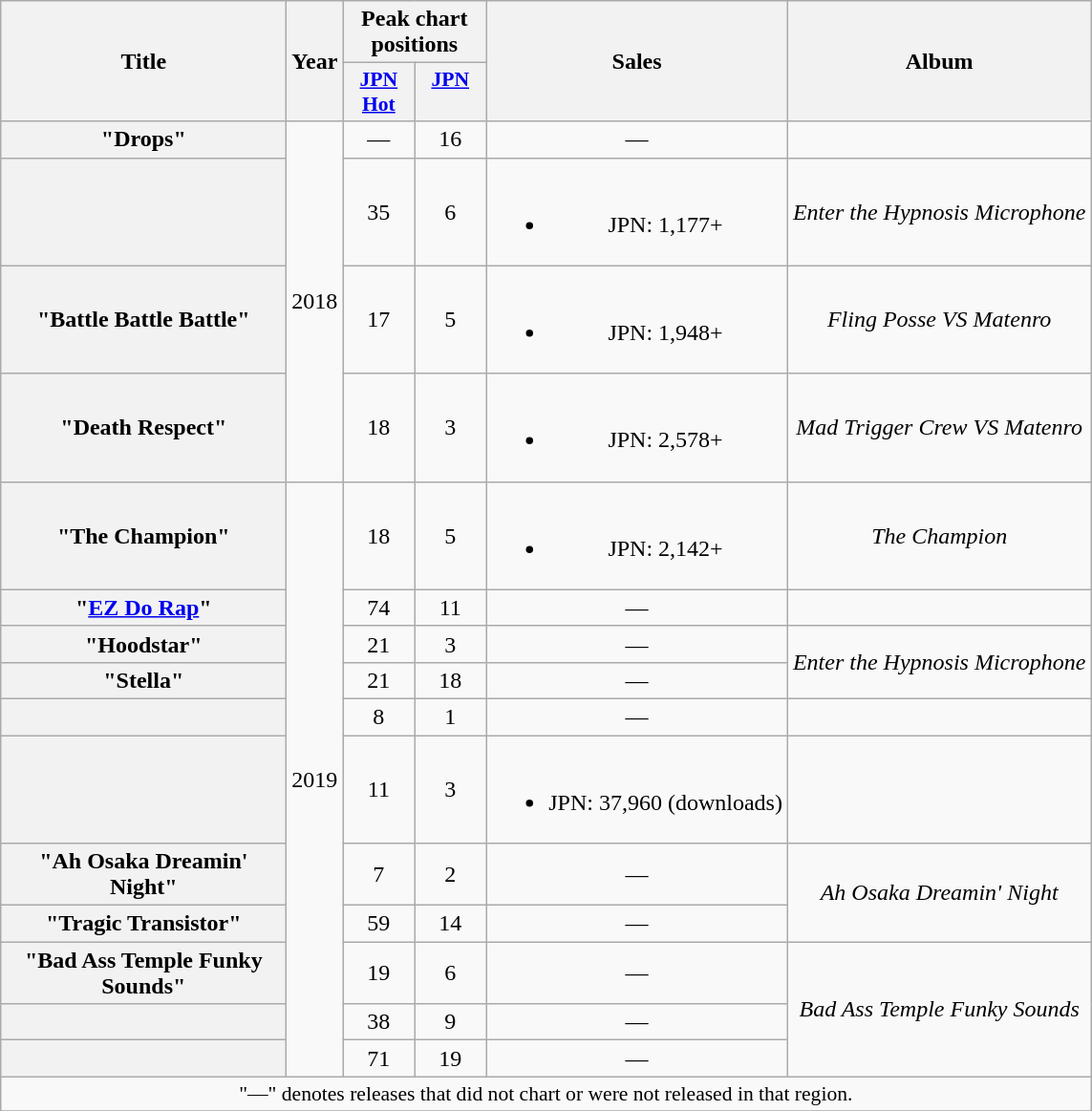<table class="wikitable plainrowheaders" style="text-align:center;">
<tr>
<th scope="col" rowspan="2" style="width:12em;">Title</th>
<th scope="col" rowspan="2">Year</th>
<th scope="col" colspan="2">Peak chart positions</th>
<th scope="col" rowspan="2">Sales</th>
<th scope="col" rowspan="2">Album</th>
</tr>
<tr>
<th scope="col" style="width:3em;font-size:90%;"><a href='#'>JPN<br>Hot</a><br></th>
<th scope="col" style="width:3em;font-size:90%;"><a href='#'>JPN<br></a><br></th>
</tr>
<tr>
<th scope="row">"Drops"</th>
<td rowspan="4">2018</td>
<td>—</td>
<td>16</td>
<td>—</td>
<td></td>
</tr>
<tr>
<th scope="row"></th>
<td>35</td>
<td>6</td>
<td><br><ul><li>JPN: 1,177+</li></ul></td>
<td><em>Enter the Hypnosis Microphone</em></td>
</tr>
<tr>
<th scope="row">"Battle Battle Battle"</th>
<td>17</td>
<td>5</td>
<td><br><ul><li>JPN: 1,948+</li></ul></td>
<td><em>Fling Posse VS Matenro</em></td>
</tr>
<tr>
<th scope="row">"Death Respect"</th>
<td>18</td>
<td>3</td>
<td><br><ul><li>JPN: 2,578+</li></ul></td>
<td><em>Mad Trigger Crew VS Matenro</em></td>
</tr>
<tr>
<th scope="row">"The Champion"</th>
<td rowspan="11">2019</td>
<td>18</td>
<td>5</td>
<td><br><ul><li>JPN: 2,142+</li></ul></td>
<td><em>The Champion</em></td>
</tr>
<tr>
<th scope="row">"<a href='#'>EZ Do Rap</a>"</th>
<td>74</td>
<td>11</td>
<td>—</td>
<td></td>
</tr>
<tr>
<th scope="row">"Hoodstar"</th>
<td>21</td>
<td>3</td>
<td>—</td>
<td rowspan="2"><em>Enter the Hypnosis Microphone</em></td>
</tr>
<tr>
<th scope="row">"Stella"</th>
<td>21</td>
<td>18</td>
<td>—</td>
</tr>
<tr>
<th scope="row"></th>
<td>8</td>
<td>1</td>
<td>—</td>
<td></td>
</tr>
<tr>
<th scope="row"></th>
<td>11</td>
<td>3</td>
<td><br><ul><li>JPN: 37,960 (downloads)</li></ul></td>
<td></td>
</tr>
<tr>
<th scope="row">"Ah Osaka Dreamin' Night"</th>
<td>7</td>
<td>2</td>
<td>—</td>
<td rowspan="2"><em>Ah Osaka Dreamin' Night</em></td>
</tr>
<tr>
<th scope="row">"Tragic Transistor"</th>
<td>59</td>
<td>14</td>
<td>—</td>
</tr>
<tr>
<th scope="row">"Bad Ass Temple Funky Sounds"</th>
<td>19</td>
<td>6</td>
<td>—</td>
<td rowspan="3"><em>Bad Ass Temple Funky Sounds</em></td>
</tr>
<tr>
<th scope="row"></th>
<td>38</td>
<td>9</td>
<td>—</td>
</tr>
<tr>
<th scope="row"></th>
<td>71</td>
<td>19</td>
<td>—</td>
</tr>
<tr>
<td colspan="7" style="font-size:90%;">"—" denotes releases that did not chart or were not released in that region.</td>
</tr>
<tr>
</tr>
</table>
